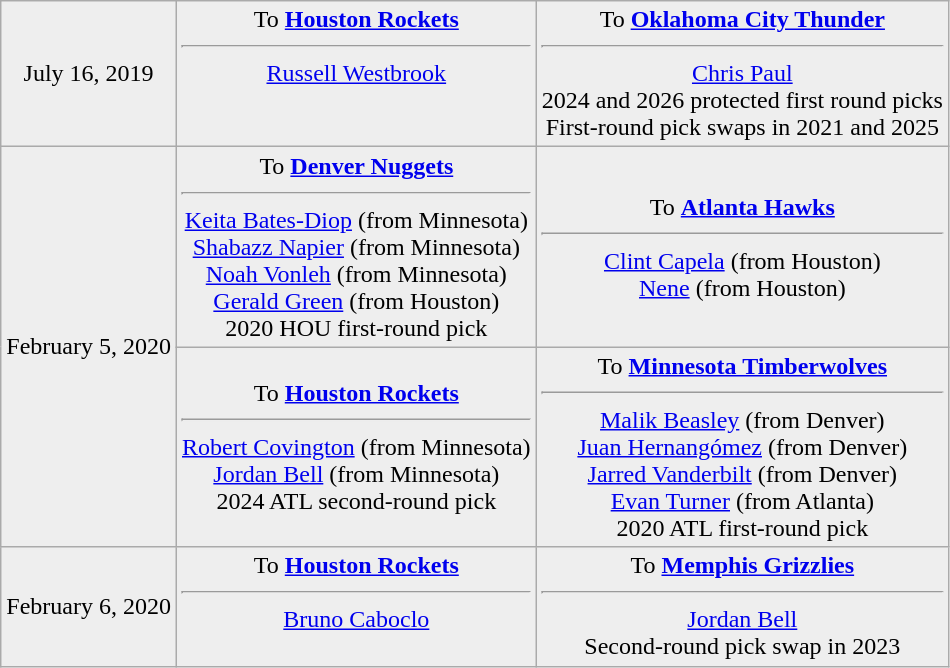<table class="wikitable" style="text-align:center;">
<tr style="background:#eee;">
<td>July 16, 2019</td>
<td style="vertical-align:top;">To <strong><a href='#'>Houston Rockets</a></strong><hr><a href='#'>Russell Westbrook</a></td>
<td style="vertical-align:top;">To <strong><a href='#'>Oklahoma City Thunder</a></strong><hr><a href='#'>Chris Paul</a><br>2024 and 2026 protected first round picks<br>First-round pick swaps in 2021 and 2025</td>
</tr>
<tr style="background:#eee;">
<td rowspan=2>February 5, 2020</td>
<td style="vertical-align:top;">To <strong><a href='#'>Denver Nuggets</a></strong><hr><a href='#'>Keita Bates-Diop</a> (from Minnesota)<br><a href='#'>Shabazz Napier</a> (from Minnesota)<br><a href='#'>Noah Vonleh</a> (from Minnesota)<br><a href='#'>Gerald Green</a> (from Houston)<br>2020 HOU first-round pick</td>
<td style="vertical-align=top;">To <strong><a href='#'>Atlanta Hawks</a></strong><hr><a href='#'>Clint Capela</a> (from Houston)<br><a href='#'>Nene</a> (from Houston)</td>
</tr>
<tr style="background:#eee;">
<td style="vertical-align=top;">To <strong><a href='#'>Houston Rockets</a></strong><hr><a href='#'>Robert Covington</a> (from Minnesota)<br><a href='#'>Jordan Bell</a> (from Minnesota)<br>2024 ATL second-round pick</td>
<td style="vertical-align=top;">To <strong><a href='#'>Minnesota Timberwolves</a></strong><hr><a href='#'>Malik Beasley</a> (from Denver)<br><a href='#'>Juan Hernangómez</a> (from Denver)<br><a href='#'>Jarred Vanderbilt</a> (from Denver)<br><a href='#'>Evan Turner</a> (from Atlanta)<br>2020 ATL first-round pick</td>
</tr>
<tr style="background:#eee;">
<td>February 6, 2020</td>
<td style="vertical-align:top;">To <strong><a href='#'>Houston Rockets</a></strong><hr><a href='#'>Bruno Caboclo</a></td>
<td style="vertical-align:top;">To <strong><a href='#'>Memphis Grizzlies</a></strong><hr><a href='#'>Jordan Bell</a><br>Second-round pick swap in 2023</td>
</tr>
</table>
